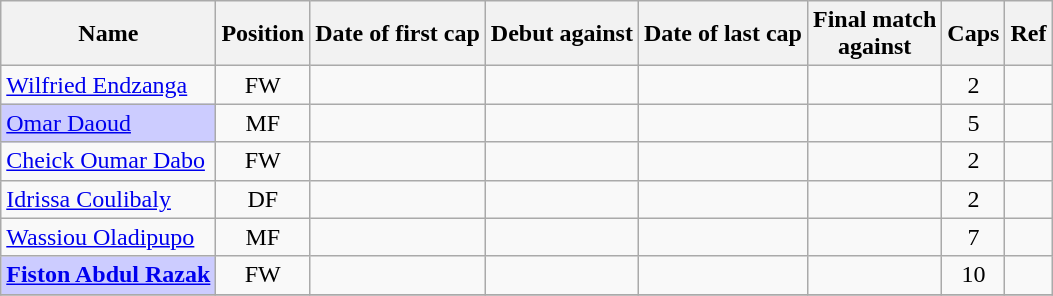<table class="wikitable plainrowheaders sortable" style="text-align: center;">
<tr>
<th scope="col">Name</th>
<th scope="col">Position</th>
<th scope="col">Date of first cap</th>
<th scope="col">Debut against</th>
<th scope="col">Date of last cap</th>
<th scope="col">Final match<br>against</th>
<th scope="col">Caps</th>
<th scope="col" class="unsortable">Ref</th>
</tr>
<tr>
<td scope="row" align="left"> <a href='#'>Wilfried Endzanga</a></td>
<td align="center">FW</td>
<td align="center"></td>
<td align="center"></td>
<td align="center"></td>
<td align="center"></td>
<td align="center">2</td>
<td></td>
</tr>
<tr>
<td scope="row" style="background-color:#CCCCFF" align="left"> <a href='#'>Omar Daoud</a></td>
<td align="center">MF</td>
<td align="center"></td>
<td align="center"></td>
<td align="center"></td>
<td align="center"></td>
<td align="center">5</td>
<td></td>
</tr>
<tr>
<td scope="row" align="left"> <a href='#'>Cheick Oumar Dabo</a></td>
<td align="center">FW</td>
<td align="center"></td>
<td align="center"></td>
<td align="center"></td>
<td align="center"></td>
<td align="center">2</td>
<td></td>
</tr>
<tr>
<td scope="row" align="left"> <a href='#'>Idrissa Coulibaly</a></td>
<td align="center">DF</td>
<td align="center"></td>
<td align="center"></td>
<td align="center"></td>
<td align="center"></td>
<td align="center">2</td>
<td></td>
</tr>
<tr>
<td scope="row" align="left"> <a href='#'>Wassiou Oladipupo</a></td>
<td align="center">MF</td>
<td align="center"></td>
<td align="center"></td>
<td align="center"></td>
<td align="center"></td>
<td align="center">7</td>
<td></td>
</tr>
<tr>
<td scope="row" style="background-color:#CCCCFF" align="left"> <strong><a href='#'>Fiston Abdul Razak</a></strong></td>
<td align="center">FW</td>
<td align="center"></td>
<td align="center"></td>
<td align="center"></td>
<td align="center"></td>
<td align="center">10</td>
<td></td>
</tr>
<tr>
</tr>
</table>
